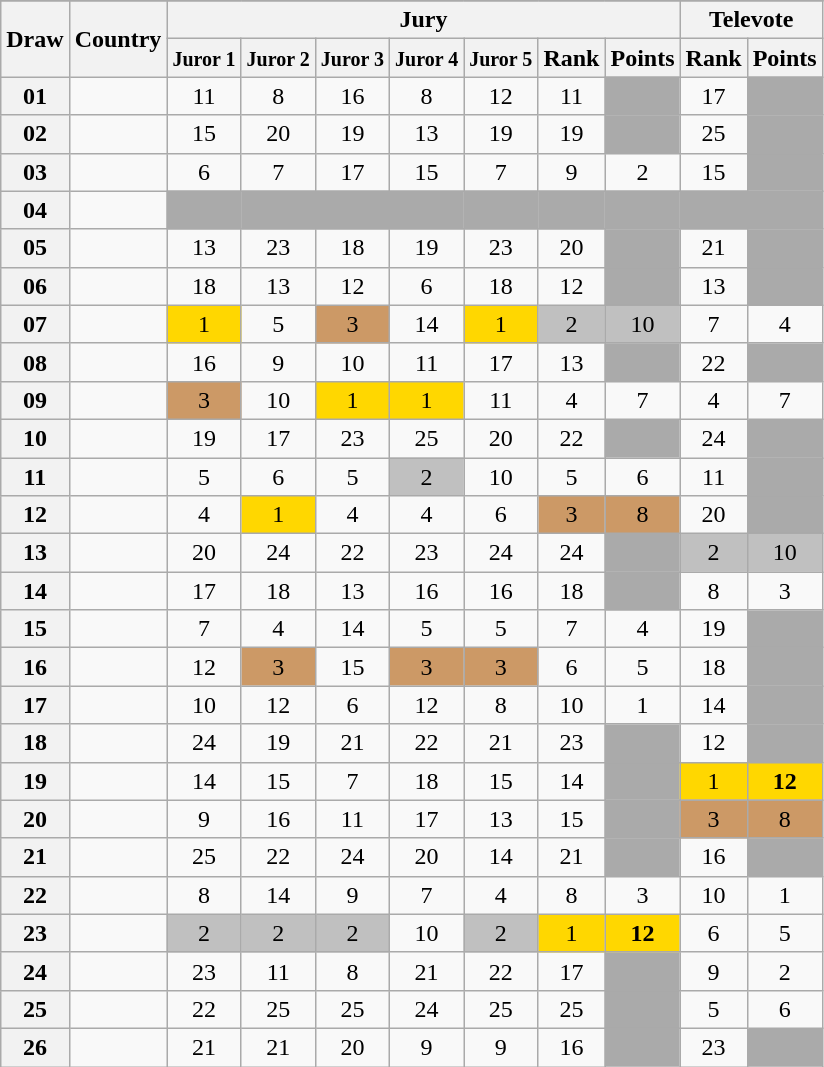<table class="sortable wikitable collapsible plainrowheaders" style="text-align:center;">
<tr>
</tr>
<tr>
<th scope="col" rowspan="2">Draw</th>
<th scope="col" rowspan="2">Country</th>
<th scope="col" colspan="7">Jury</th>
<th scope="col" colspan="2">Televote</th>
</tr>
<tr>
<th scope="col"><small>Juror 1</small></th>
<th scope="col"><small>Juror 2</small></th>
<th scope="col"><small>Juror 3</small></th>
<th scope="col"><small>Juror 4</small></th>
<th scope="col"><small>Juror 5</small></th>
<th scope="col">Rank</th>
<th scope="col">Points</th>
<th scope="col">Rank</th>
<th scope="col">Points</th>
</tr>
<tr>
<th scope="row" style="text-align:center;">01</th>
<td style="text-align:left;"></td>
<td>11</td>
<td>8</td>
<td>16</td>
<td>8</td>
<td>12</td>
<td>11</td>
<td style="background:#AAAAAA;"></td>
<td>17</td>
<td style="background:#AAAAAA;"></td>
</tr>
<tr>
<th scope="row" style="text-align:center;">02</th>
<td style="text-align:left;"></td>
<td>15</td>
<td>20</td>
<td>19</td>
<td>13</td>
<td>19</td>
<td>19</td>
<td style="background:#AAAAAA;"></td>
<td>25</td>
<td style="background:#AAAAAA;"></td>
</tr>
<tr>
<th scope="row" style="text-align:center;">03</th>
<td style="text-align:left;"></td>
<td>6</td>
<td>7</td>
<td>17</td>
<td>15</td>
<td>7</td>
<td>9</td>
<td>2</td>
<td>15</td>
<td style="background:#AAAAAA;"></td>
</tr>
<tr class="sortbottom">
<th scope="row" style="text-align:center;">04</th>
<td style="text-align:left;"></td>
<td style="background:#AAAAAA;"></td>
<td style="background:#AAAAAA;"></td>
<td style="background:#AAAAAA;"></td>
<td style="background:#AAAAAA;"></td>
<td style="background:#AAAAAA;"></td>
<td style="background:#AAAAAA;"></td>
<td style="background:#AAAAAA;"></td>
<td style="background:#AAAAAA;"></td>
<td style="background:#AAAAAA;"></td>
</tr>
<tr>
<th scope="row" style="text-align:center;">05</th>
<td style="text-align:left;"></td>
<td>13</td>
<td>23</td>
<td>18</td>
<td>19</td>
<td>23</td>
<td>20</td>
<td style="background:#AAAAAA;"></td>
<td>21</td>
<td style="background:#AAAAAA;"></td>
</tr>
<tr>
<th scope="row" style="text-align:center;">06</th>
<td style="text-align:left;"></td>
<td>18</td>
<td>13</td>
<td>12</td>
<td>6</td>
<td>18</td>
<td>12</td>
<td style="background:#AAAAAA;"></td>
<td>13</td>
<td style="background:#AAAAAA;"></td>
</tr>
<tr>
<th scope="row" style="text-align:center;">07</th>
<td style="text-align:left;"></td>
<td style="background:gold;">1</td>
<td>5</td>
<td style="background:#CC9966;">3</td>
<td>14</td>
<td style="background:gold;">1</td>
<td style="background:silver;">2</td>
<td style="background:silver;">10</td>
<td>7</td>
<td>4</td>
</tr>
<tr>
<th scope="row" style="text-align:center;">08</th>
<td style="text-align:left;"></td>
<td>16</td>
<td>9</td>
<td>10</td>
<td>11</td>
<td>17</td>
<td>13</td>
<td style="background:#AAAAAA;"></td>
<td>22</td>
<td style="background:#AAAAAA;"></td>
</tr>
<tr>
<th scope="row" style="text-align:center;">09</th>
<td style="text-align:left;"></td>
<td style="background:#CC9966;">3</td>
<td>10</td>
<td style="background:gold;">1</td>
<td style="background:gold;">1</td>
<td>11</td>
<td>4</td>
<td>7</td>
<td>4</td>
<td>7</td>
</tr>
<tr>
<th scope="row" style="text-align:center;">10</th>
<td style="text-align:left;"></td>
<td>19</td>
<td>17</td>
<td>23</td>
<td>25</td>
<td>20</td>
<td>22</td>
<td style="background:#AAAAAA;"></td>
<td>24</td>
<td style="background:#AAAAAA;"></td>
</tr>
<tr>
<th scope="row" style="text-align:center;">11</th>
<td style="text-align:left;"></td>
<td>5</td>
<td>6</td>
<td>5</td>
<td style="background:silver;">2</td>
<td>10</td>
<td>5</td>
<td>6</td>
<td>11</td>
<td style="background:#AAAAAA;"></td>
</tr>
<tr>
<th scope="row" style="text-align:center;">12</th>
<td style="text-align:left;"></td>
<td>4</td>
<td style="background:gold;">1</td>
<td>4</td>
<td>4</td>
<td>6</td>
<td style="background:#CC9966;">3</td>
<td style="background:#CC9966;">8</td>
<td>20</td>
<td style="background:#AAAAAA;"></td>
</tr>
<tr>
<th scope="row" style="text-align:center;">13</th>
<td style="text-align:left;"></td>
<td>20</td>
<td>24</td>
<td>22</td>
<td>23</td>
<td>24</td>
<td>24</td>
<td style="background:#AAAAAA;"></td>
<td style="background:silver;">2</td>
<td style="background:silver;">10</td>
</tr>
<tr>
<th scope="row" style="text-align:center;">14</th>
<td style="text-align:left;"></td>
<td>17</td>
<td>18</td>
<td>13</td>
<td>16</td>
<td>16</td>
<td>18</td>
<td style="background:#AAAAAA;"></td>
<td>8</td>
<td>3</td>
</tr>
<tr>
<th scope="row" style="text-align:center;">15</th>
<td style="text-align:left;"></td>
<td>7</td>
<td>4</td>
<td>14</td>
<td>5</td>
<td>5</td>
<td>7</td>
<td>4</td>
<td>19</td>
<td style="background:#AAAAAA;"></td>
</tr>
<tr>
<th scope="row" style="text-align:center;">16</th>
<td style="text-align:left;"></td>
<td>12</td>
<td style="background:#CC9966;">3</td>
<td>15</td>
<td style="background:#CC9966;">3</td>
<td style="background:#CC9966;">3</td>
<td>6</td>
<td>5</td>
<td>18</td>
<td style="background:#AAAAAA;"></td>
</tr>
<tr>
<th scope="row" style="text-align:center;">17</th>
<td style="text-align:left;"></td>
<td>10</td>
<td>12</td>
<td>6</td>
<td>12</td>
<td>8</td>
<td>10</td>
<td>1</td>
<td>14</td>
<td style="background:#AAAAAA;"></td>
</tr>
<tr>
<th scope="row" style="text-align:center;">18</th>
<td style="text-align:left;"></td>
<td>24</td>
<td>19</td>
<td>21</td>
<td>22</td>
<td>21</td>
<td>23</td>
<td style="background:#AAAAAA;"></td>
<td>12</td>
<td style="background:#AAAAAA;"></td>
</tr>
<tr>
<th scope="row" style="text-align:center;">19</th>
<td style="text-align:left;"></td>
<td>14</td>
<td>15</td>
<td>7</td>
<td>18</td>
<td>15</td>
<td>14</td>
<td style="background:#AAAAAA;"></td>
<td style="background:gold;">1</td>
<td style="background:gold;"><strong>12</strong></td>
</tr>
<tr>
<th scope="row" style="text-align:center;">20</th>
<td style="text-align:left;"></td>
<td>9</td>
<td>16</td>
<td>11</td>
<td>17</td>
<td>13</td>
<td>15</td>
<td style="background:#AAAAAA;"></td>
<td style="background:#CC9966;">3</td>
<td style="background:#CC9966;">8</td>
</tr>
<tr>
<th scope="row" style="text-align:center;">21</th>
<td style="text-align:left;"></td>
<td>25</td>
<td>22</td>
<td>24</td>
<td>20</td>
<td>14</td>
<td>21</td>
<td style="background:#AAAAAA;"></td>
<td>16</td>
<td style="background:#AAAAAA;"></td>
</tr>
<tr>
<th scope="row" style="text-align:center;">22</th>
<td style="text-align:left;"></td>
<td>8</td>
<td>14</td>
<td>9</td>
<td>7</td>
<td>4</td>
<td>8</td>
<td>3</td>
<td>10</td>
<td>1</td>
</tr>
<tr>
<th scope="row" style="text-align:center;">23</th>
<td style="text-align:left;"></td>
<td style="background:silver;">2</td>
<td style="background:silver;">2</td>
<td style="background:silver;">2</td>
<td>10</td>
<td style="background:silver;">2</td>
<td style="background:gold;">1</td>
<td style="background:gold;"><strong>12</strong></td>
<td>6</td>
<td>5</td>
</tr>
<tr>
<th scope="row" style="text-align:center;">24</th>
<td style="text-align:left;"></td>
<td>23</td>
<td>11</td>
<td>8</td>
<td>21</td>
<td>22</td>
<td>17</td>
<td style="background:#AAAAAA;"></td>
<td>9</td>
<td>2</td>
</tr>
<tr>
<th scope="row" style="text-align:center;">25</th>
<td style="text-align:left;"></td>
<td>22</td>
<td>25</td>
<td>25</td>
<td>24</td>
<td>25</td>
<td>25</td>
<td style="background:#AAAAAA;"></td>
<td>5</td>
<td>6</td>
</tr>
<tr>
<th scope="row" style="text-align:center;">26</th>
<td style="text-align:left;"></td>
<td>21</td>
<td>21</td>
<td>20</td>
<td>9</td>
<td>9</td>
<td>16</td>
<td style="background:#AAAAAA;"></td>
<td>23</td>
<td style="background:#AAAAAA;"></td>
</tr>
</table>
